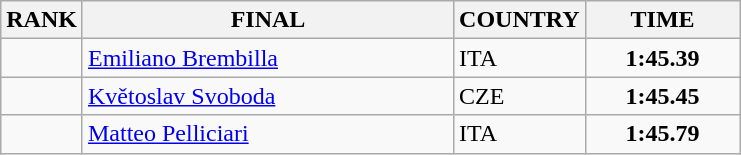<table class="wikitable">
<tr>
<th>RANK</th>
<th align="left" style="width: 15em">FINAL</th>
<th>COUNTRY</th>
<th style="width: 6em">TIME</th>
</tr>
<tr>
<td align="center"></td>
<td><a href='#'>Emiliano Brembilla</a></td>
<td> ITA</td>
<td align="center"><strong>1:45.39</strong></td>
</tr>
<tr>
<td align="center"></td>
<td><a href='#'>Květoslav Svoboda</a></td>
<td> CZE</td>
<td align="center"><strong>1:45.45</strong></td>
</tr>
<tr>
<td align="center"></td>
<td><a href='#'>Matteo Pelliciari</a></td>
<td> ITA</td>
<td align="center"><strong>1:45.79</strong></td>
</tr>
</table>
